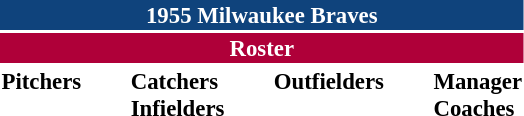<table class="toccolours" style="font-size: 95%;">
<tr>
<th colspan="10" style="background-color: #0f437c; color: white; text-align: center;">1955 Milwaukee Braves</th>
</tr>
<tr>
<td colspan="10" style="background-color: #af0039; color: white; text-align: center;"><strong>Roster</strong></td>
</tr>
<tr>
<td valign="top"><strong>Pitchers</strong><br>













</td>
<td width="25px"></td>
<td valign="top"><strong>Catchers</strong><br>



<strong>Infielders</strong>







</td>
<td width="25px"></td>
<td valign="top"><strong>Outfielders</strong><br>



</td>
<td width="25px"></td>
<td valign="top"><strong>Manager</strong><br>
<strong>Coaches</strong>


</td>
</tr>
</table>
